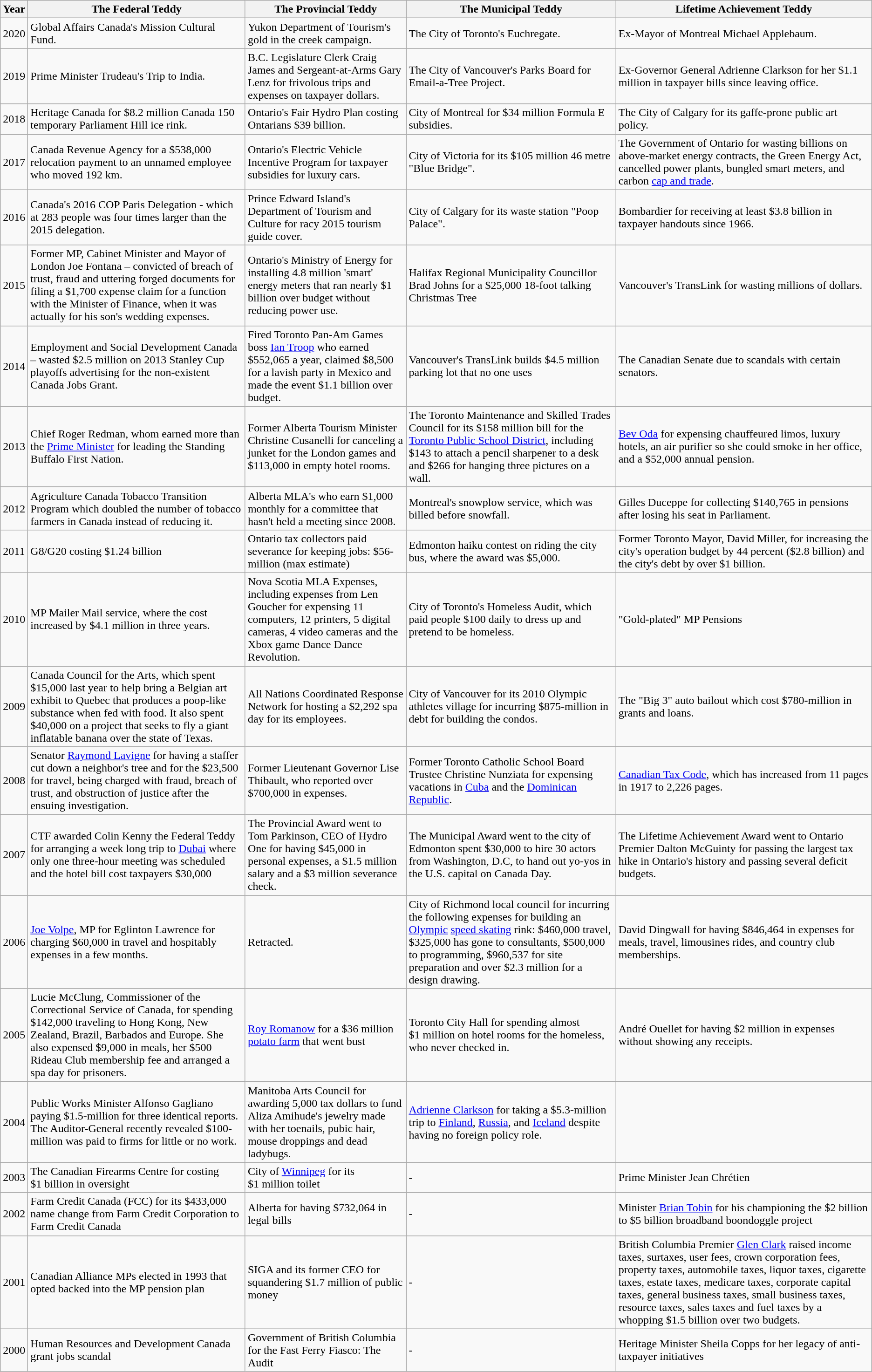<table class=wikitable>
<tr>
<th>Year</th>
<th>The Federal Teddy</th>
<th>The Provincial Teddy</th>
<th>The Municipal Teddy</th>
<th>Lifetime Achievement Teddy</th>
</tr>
<tr>
<td>2020</td>
<td>Global Affairs Canada's Mission Cultural Fund.</td>
<td>Yukon Department of Tourism's gold in the creek campaign.</td>
<td>The City of Toronto's Euchregate.</td>
<td>Ex-Mayor of Montreal Michael Applebaum.</td>
</tr>
<tr>
<td>2019</td>
<td>Prime Minister Trudeau's Trip to India.</td>
<td>B.C. Legislature Clerk Craig James and Sergeant-at-Arms Gary Lenz for frivolous trips and expenses on taxpayer dollars.</td>
<td>The City of Vancouver's Parks Board for Email-a-Tree Project.</td>
<td>Ex-Governor General Adrienne Clarkson for her $1.1 million in taxpayer bills since leaving office.</td>
</tr>
<tr>
<td>2018</td>
<td>Heritage Canada for $8.2 million Canada 150 temporary Parliament Hill ice rink.</td>
<td>Ontario's Fair Hydro Plan costing Ontarians $39 billion.</td>
<td>City of Montreal for $34 million Formula E subsidies.</td>
<td>The City of Calgary for its gaffe-prone public art policy.</td>
</tr>
<tr>
<td>2017</td>
<td>Canada Revenue Agency for a $538,000 relocation payment to an unnamed employee who moved 192 km.</td>
<td>Ontario's Electric Vehicle Incentive Program for taxpayer subsidies for luxury cars.</td>
<td>City of Victoria for its $105 million 46 metre "Blue Bridge".</td>
<td>The Government of Ontario for wasting billions on above-market energy contracts, the Green Energy Act, cancelled power plants, bungled smart meters, and carbon <a href='#'>cap and trade</a>.</td>
</tr>
<tr>
<td>2016</td>
<td>Canada's 2016 COP Paris Delegation - which at 283 people was four times larger than the 2015 delegation.</td>
<td>Prince Edward Island's Department of Tourism and Culture for racy 2015 tourism guide cover.</td>
<td>City of Calgary for its waste station "Poop Palace".</td>
<td>Bombardier for receiving at least $3.8 billion in taxpayer handouts since 1966.</td>
</tr>
<tr>
<td>2015</td>
<td>Former MP, Cabinet Minister and Mayor of London Joe Fontana – convicted of breach of trust, fraud and uttering forged documents for filing a $1,700 expense claim for a function with the Minister of Finance, when it was actually for his son's wedding expenses.</td>
<td>Ontario's Ministry of Energy for installing 4.8 million 'smart' energy meters that ran nearly $1 billion over budget without reducing power use.</td>
<td>Halifax Regional Municipality Councillor Brad Johns for a $25,000 18-foot talking Christmas Tree</td>
<td>Vancouver's TransLink for wasting millions of dollars.</td>
</tr>
<tr>
<td>2014</td>
<td>Employment and Social Development Canada  – wasted $2.5 million on 2013 Stanley Cup playoffs advertising for the non-existent Canada Jobs Grant.</td>
<td>Fired Toronto Pan-Am Games boss <a href='#'>Ian Troop</a> who earned $552,065 a year, claimed $8,500 for a lavish party in Mexico and made the event $1.1 billion over budget.</td>
<td>Vancouver's TransLink builds $4.5 million parking lot that no one uses</td>
<td>The Canadian Senate due to scandals with certain senators.</td>
</tr>
<tr>
<td>2013</td>
<td>Chief Roger Redman, whom earned more than the <a href='#'>Prime Minister</a> for leading the Standing Buffalo First Nation.</td>
<td>Former Alberta Tourism Minister Christine Cusanelli for canceling a junket for the London games and $113,000 in empty hotel rooms.</td>
<td>The Toronto Maintenance and Skilled Trades Council for its $158 million bill for the <a href='#'>Toronto Public School District</a>, including $143 to attach a pencil sharpener to a desk and $266 for hanging three pictures on a wall.</td>
<td><a href='#'>Bev Oda</a> for expensing chauffeured limos, luxury hotels, an air purifier so she could smoke in her office, and a $52,000 annual pension.</td>
</tr>
<tr>
<td>2012</td>
<td>Agriculture Canada Tobacco Transition Program which doubled the number of tobacco farmers in Canada instead of reducing it.</td>
<td>Alberta MLA's who earn $1,000 monthly for a committee that hasn't held a meeting since 2008.</td>
<td>Montreal's snowplow service, which was billed before snowfall.</td>
<td>Gilles Duceppe for collecting $140,765 in pensions after losing his seat in Parliament.</td>
</tr>
<tr>
<td>2011</td>
<td>G8/G20 costing $1.24 billion</td>
<td>Ontario tax collectors paid severance for keeping jobs: $56-million (max estimate)</td>
<td>Edmonton haiku contest on riding the city bus, where the award was $5,000.</td>
<td>Former Toronto Mayor, David Miller, for increasing the city's operation budget by 44 percent ($2.8 billion) and the city's debt by over $1 billion.</td>
</tr>
<tr>
<td>2010</td>
<td>MP Mailer Mail service, where the cost increased by $4.1 million in three years.</td>
<td>Nova Scotia MLA Expenses, including expenses from Len Goucher for expensing 11 computers, 12 printers, 5 digital cameras, 4 video cameras and the Xbox game Dance Dance Revolution.</td>
<td>City of Toronto's Homeless Audit, which paid people $100 daily to dress up and pretend to be homeless.</td>
<td>"Gold-plated" MP Pensions</td>
</tr>
<tr>
<td>2009</td>
<td>Canada Council for the Arts, which spent $15,000 last year to help bring a Belgian art exhibit to Quebec that produces a poop-like substance when fed with food. It also spent $40,000 on a project that seeks to fly a giant inflatable banana over the state of Texas.</td>
<td>All Nations Coordinated Response Network for hosting a $2,292 spa day for its employees.</td>
<td>City of Vancouver for its 2010 Olympic athletes village for incurring $875-million in debt for building the condos.</td>
<td>The "Big 3" auto bailout which cost $780-million in grants and loans.</td>
</tr>
<tr>
<td>2008</td>
<td>Senator <a href='#'>Raymond Lavigne</a> for having a staffer cut down a neighbor's tree and for the $23,500 for travel, being charged with fraud, breach of trust, and obstruction of justice after the ensuing investigation.</td>
<td>Former Lieutenant Governor Lise Thibault, who reported over $700,000 in expenses.</td>
<td>Former Toronto Catholic School Board Trustee Christine Nunziata for expensing vacations in <a href='#'>Cuba</a> and the <a href='#'>Dominican Republic</a>.</td>
<td><a href='#'>Canadian Tax Code</a>, which has increased from 11 pages in 1917 to 2,226 pages.</td>
</tr>
<tr>
<td>2007</td>
<td>CTF awarded Colin Kenny the Federal Teddy for arranging a week long trip to <a href='#'>Dubai</a> where only one three-hour meeting was scheduled and the hotel bill cost taxpayers $30,000</td>
<td>The Provincial Award went to Tom Parkinson, CEO of Hydro One for having $45,000 in personal expenses, a $1.5 million salary and a $3 million severance check.</td>
<td>The Municipal Award went to the city of Edmonton spent $30,000 to hire 30 actors from Washington, D.C, to hand out yo-yos in the U.S. capital on Canada Day.</td>
<td>The Lifetime Achievement Award went to Ontario Premier Dalton McGuinty for passing the largest tax hike in Ontario's history and passing several deficit budgets.</td>
</tr>
<tr>
<td>2006</td>
<td><a href='#'>Joe Volpe</a>, MP for Eglinton Lawrence for charging $60,000 in travel and hospitably expenses in a few months.</td>
<td>Retracted.</td>
<td>City of Richmond local council for incurring the following expenses for building an <a href='#'>Olympic</a> <a href='#'>speed skating</a> rink: $460,000 travel, $325,000 has gone to consultants, $500,000 to programming, $960,537 for site preparation and over $2.3 million for a design drawing.</td>
<td>David Dingwall for having $846,464 in expenses for meals, travel, limousines rides, and country club memberships.</td>
</tr>
<tr>
<td>2005</td>
<td>Lucie McClung, Commissioner of the Correctional Service of Canada, for spending $142,000 traveling to Hong Kong, New Zealand, Brazil, Barbados and Europe. She also expensed $9,000 in meals, her $500 Rideau Club membership fee and arranged a spa day for prisoners.</td>
<td><a href='#'>Roy Romanow</a> for a $36 million <a href='#'>potato farm</a> that went bust</td>
<td>Toronto City Hall for spending almost $1 million on hotel rooms for the homeless, who never checked in.</td>
<td>André Ouellet for having $2 million in expenses without showing any receipts.</td>
</tr>
<tr>
<td>2004</td>
<td>Public Works Minister Alfonso Gagliano paying $1.5-million for three identical reports. The Auditor-General recently revealed $100-million was paid to firms for little or no work.</td>
<td>Manitoba Arts Council for awarding 5,000 tax dollars to fund Aliza Amihude's jewelry made with her toenails, pubic hair, mouse droppings and dead ladybugs.</td>
<td><a href='#'>Adrienne Clarkson</a> for taking a $5.3-million trip to <a href='#'>Finland</a>, <a href='#'>Russia</a>, and <a href='#'>Iceland</a> despite having no foreign policy role.</td>
</tr>
<tr>
<td>2003</td>
<td>The Canadian Firearms Centre for costing $1 billion in oversight</td>
<td>City of <a href='#'>Winnipeg</a> for its $1 million toilet</td>
<td>-</td>
<td>Prime Minister Jean Chrétien</td>
</tr>
<tr>
<td>2002</td>
<td>Farm Credit Canada (FCC) for its $433,000 name change from Farm Credit Corporation to Farm Credit Canada</td>
<td>Alberta for having $732,064 in legal bills</td>
<td>-</td>
<td>Minister <a href='#'>Brian Tobin</a> for his championing the $2 billion to $5 billion broadband boondoggle project</td>
</tr>
<tr>
<td>2001</td>
<td>Canadian Alliance MPs elected in 1993 that opted backed into the MP pension plan</td>
<td>SIGA and its former CEO for squandering $1.7 million of public money</td>
<td>-</td>
<td>British Columbia Premier <a href='#'>Glen Clark</a> raised income taxes, surtaxes, user fees, crown corporation fees, property taxes, automobile taxes, liquor taxes, cigarette taxes, estate taxes, medicare taxes, corporate capital taxes, general business taxes, small business taxes, resource taxes, sales taxes and fuel taxes by a whopping $1.5 billion over two budgets.</td>
</tr>
<tr>
<td>2000</td>
<td>Human Resources and Development Canada grant jobs scandal</td>
<td>Government of British Columbia for the Fast Ferry Fiasco: The Audit</td>
<td>-</td>
<td>Heritage Minister Sheila Copps for her legacy of anti-taxpayer initiatives</td>
</tr>
</table>
